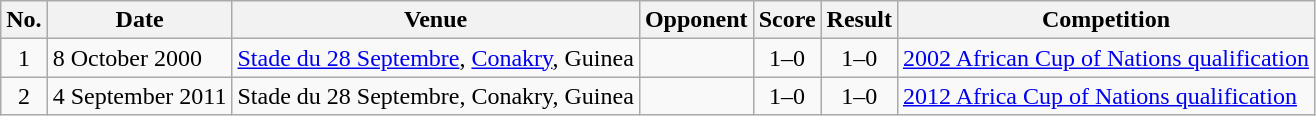<table class="wikitable sortable">
<tr>
<th scope="col">No.</th>
<th scope="col">Date</th>
<th scope="col">Venue</th>
<th scope="col">Opponent</th>
<th scope="col">Score</th>
<th scope="col">Result</th>
<th scope="col">Competition</th>
</tr>
<tr>
<td align="center">1</td>
<td>8 October 2000</td>
<td><a href='#'>Stade du 28 Septembre</a>, <a href='#'>Conakry</a>, Guinea</td>
<td></td>
<td align="center">1–0</td>
<td align="center">1–0</td>
<td><a href='#'>2002 African Cup of Nations qualification</a></td>
</tr>
<tr>
<td align="center">2</td>
<td>4 September 2011</td>
<td>Stade du 28 Septembre, Conakry, Guinea</td>
<td></td>
<td align="center">1–0</td>
<td align="center">1–0</td>
<td><a href='#'>2012 Africa Cup of Nations qualification</a></td>
</tr>
</table>
